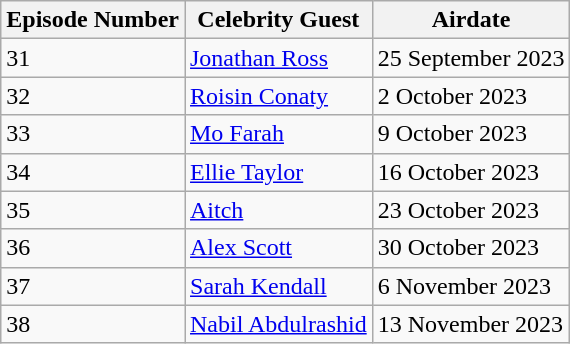<table class="wikitable">
<tr>
<th>Episode Number</th>
<th>Celebrity Guest</th>
<th>Airdate</th>
</tr>
<tr>
<td>31</td>
<td><a href='#'>Jonathan Ross</a></td>
<td>25 September 2023</td>
</tr>
<tr>
<td>32</td>
<td><a href='#'>Roisin Conaty</a></td>
<td>2 October 2023</td>
</tr>
<tr>
<td>33</td>
<td><a href='#'>Mo Farah</a></td>
<td>9 October 2023</td>
</tr>
<tr>
<td>34</td>
<td><a href='#'>Ellie Taylor</a></td>
<td>16 October 2023</td>
</tr>
<tr>
<td>35</td>
<td><a href='#'>Aitch</a></td>
<td>23 October 2023</td>
</tr>
<tr>
<td>36</td>
<td><a href='#'>Alex Scott</a></td>
<td>30 October 2023</td>
</tr>
<tr>
<td>37</td>
<td><a href='#'>Sarah Kendall</a></td>
<td>6 November 2023</td>
</tr>
<tr>
<td>38</td>
<td><a href='#'>Nabil Abdulrashid</a></td>
<td>13 November 2023</td>
</tr>
</table>
